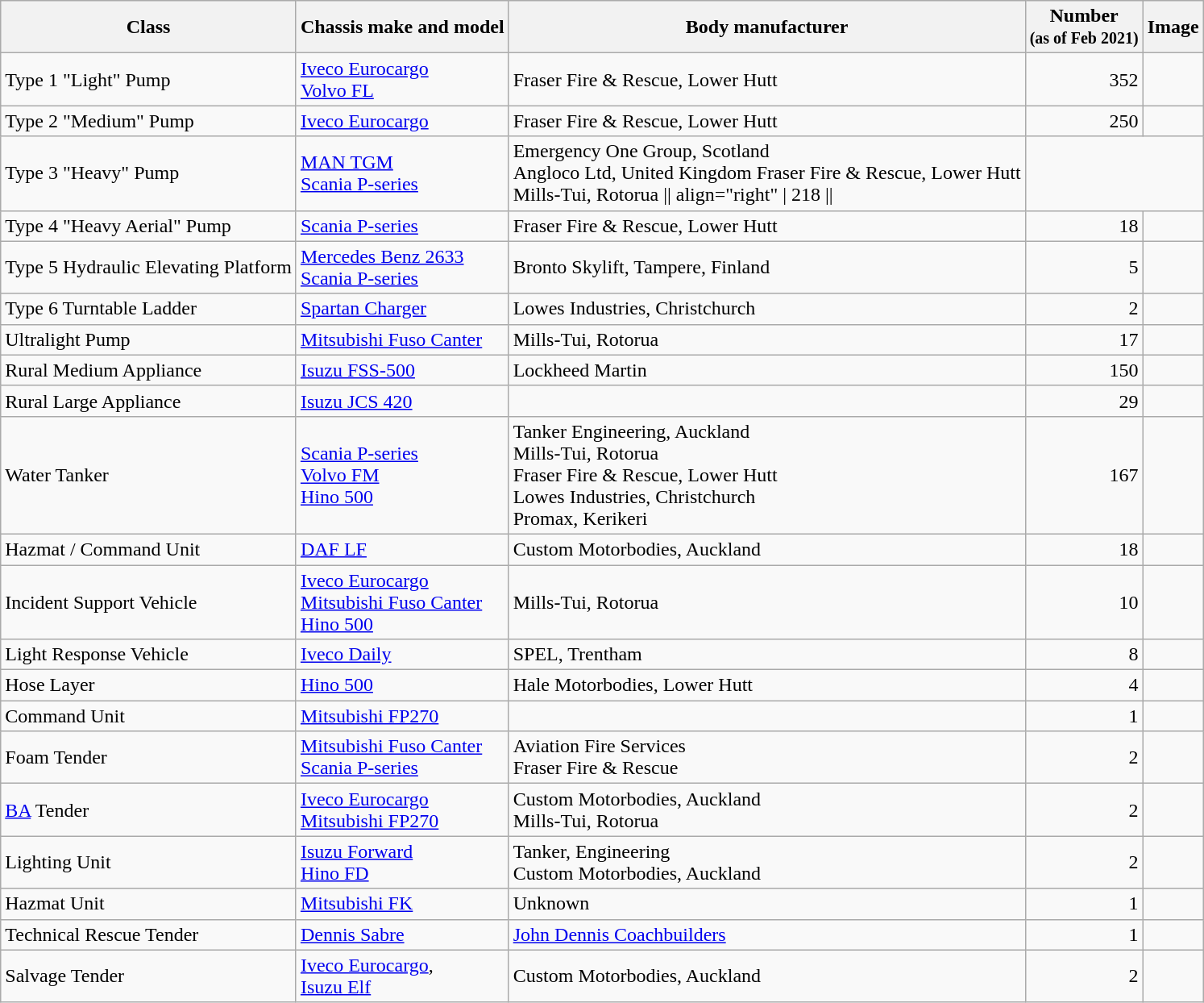<table class="wikitable">
<tr>
<th>Class</th>
<th>Chassis make and model</th>
<th>Body manufacturer</th>
<th>Number <br><small>(as of Feb 2021)</small></th>
<th>Image</th>
</tr>
<tr .co>
<td>Type 1 "Light" Pump</td>
<td><a href='#'>Iveco Eurocargo</a><br><a href='#'>Volvo FL</a></td>
<td>Fraser Fire & Rescue, Lower Hutt</td>
<td align="right">352</td>
<td></td>
</tr>
<tr>
<td>Type 2 "Medium" Pump</td>
<td><a href='#'>Iveco Eurocargo</a></td>
<td>Fraser Fire & Rescue, Lower Hutt</td>
<td align="right">250</td>
<td></td>
</tr>
<tr>
<td>Type 3 "Heavy" Pump</td>
<td><a href='#'>MAN TGM</a><br><a href='#'>Scania P-series</a></td>
<td>Emergency One Group, Scotland<br>Angloco Ltd, United Kingdom
Fraser Fire & Rescue, Lower Hutt <br>Mills-Tui, Rotorua || align="right" | 218 || </td>
</tr>
<tr>
<td>Type 4 "Heavy Aerial" Pump</td>
<td><a href='#'>Scania P-series</a></td>
<td>Fraser Fire & Rescue, Lower Hutt</td>
<td align="right">18</td>
<td></td>
</tr>
<tr>
<td>Type 5 Hydraulic Elevating Platform</td>
<td><a href='#'>Mercedes Benz 2633</a><br><a href='#'>Scania P-series</a></td>
<td>Bronto Skylift, Tampere, Finland</td>
<td align="right">5</td>
<td></td>
</tr>
<tr>
<td>Type 6 Turntable Ladder</td>
<td><a href='#'>Spartan Charger</a></td>
<td>Lowes Industries, Christchurch</td>
<td align="right">2</td>
<td></td>
</tr>
<tr>
<td>Ultralight Pump</td>
<td><a href='#'>Mitsubishi Fuso Canter</a></td>
<td>Mills-Tui, Rotorua</td>
<td align="right">17</td>
<td></td>
</tr>
<tr>
<td>Rural Medium Appliance</td>
<td><a href='#'>Isuzu FSS-500</a></td>
<td>Lockheed Martin</td>
<td align="right">150</td>
<td></td>
</tr>
<tr>
<td>Rural Large Appliance</td>
<td><a href='#'>Isuzu JCS 420</a></td>
<td></td>
<td align="right">29</td>
<td></td>
</tr>
<tr>
<td>Water Tanker</td>
<td><a href='#'>Scania P-series</a><br><a href='#'>Volvo FM</a> <br><a href='#'>Hino 500</a></td>
<td>Tanker Engineering, Auckland <br>Mills-Tui, Rotorua <br>Fraser Fire & Rescue, Lower Hutt <br>Lowes Industries, Christchurch <br>Promax, Kerikeri</td>
<td align="right">167</td>
<td></td>
</tr>
<tr>
<td>Hazmat / Command Unit</td>
<td><a href='#'>DAF LF</a></td>
<td>Custom Motorbodies, Auckland</td>
<td align="right">18</td>
<td></td>
</tr>
<tr>
<td>Incident Support Vehicle</td>
<td><a href='#'>Iveco Eurocargo</a> <br><a href='#'>Mitsubishi Fuso Canter</a><br><a href='#'>Hino 500</a></td>
<td>Mills-Tui, Rotorua</td>
<td align="right">10</td>
<td></td>
</tr>
<tr>
<td>Light Response Vehicle</td>
<td><a href='#'>Iveco Daily</a></td>
<td>SPEL, Trentham</td>
<td align="right">8</td>
<td></td>
</tr>
<tr>
<td>Hose Layer</td>
<td><a href='#'>Hino 500</a></td>
<td>Hale Motorbodies, Lower Hutt</td>
<td align="right">4</td>
<td></td>
</tr>
<tr>
<td>Command Unit</td>
<td><a href='#'>Mitsubishi FP270</a></td>
<td></td>
<td align="right">1</td>
<td></td>
</tr>
<tr>
<td>Foam Tender</td>
<td><a href='#'>Mitsubishi Fuso Canter</a> <br><a href='#'>Scania P-series</a></td>
<td>Aviation Fire Services <br> Fraser Fire & Rescue</td>
<td align="right">2</td>
<td></td>
</tr>
<tr>
<td><a href='#'>BA</a> Tender</td>
<td><a href='#'>Iveco Eurocargo</a> <br><a href='#'>Mitsubishi FP270</a></td>
<td>Custom Motorbodies, Auckland <br>Mills-Tui, Rotorua</td>
<td align="right">2</td>
<td></td>
</tr>
<tr>
<td>Lighting Unit</td>
<td><a href='#'>Isuzu Forward</a> <br><a href='#'>Hino FD</a></td>
<td>Tanker, Engineering <br>Custom Motorbodies, Auckland</td>
<td align="right">2</td>
<td></td>
</tr>
<tr>
<td>Hazmat Unit</td>
<td><a href='#'>Mitsubishi FK</a></td>
<td>Unknown</td>
<td align="right">1</td>
<td></td>
</tr>
<tr>
<td>Technical Rescue Tender</td>
<td><a href='#'>Dennis Sabre</a></td>
<td><a href='#'>John Dennis Coachbuilders</a></td>
<td align="right">1</td>
<td></td>
</tr>
<tr>
<td>Salvage Tender</td>
<td><a href='#'>Iveco Eurocargo</a>,<br><a href='#'>Isuzu Elf</a></td>
<td>Custom Motorbodies, Auckland</td>
<td align="right">2</td>
<td></td>
</tr>
</table>
